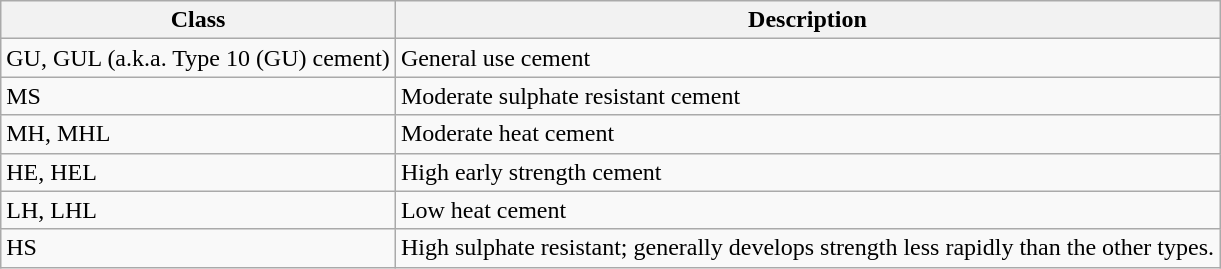<table class="wikitable">
<tr>
<th>Class</th>
<th>Description</th>
</tr>
<tr>
<td>GU, GUL (a.k.a. Type 10 (GU) cement)</td>
<td>General use cement</td>
</tr>
<tr>
<td>MS</td>
<td>Moderate sulphate resistant cement</td>
</tr>
<tr>
<td>MH, MHL</td>
<td>Moderate heat cement</td>
</tr>
<tr>
<td>HE, HEL</td>
<td>High early strength cement</td>
</tr>
<tr>
<td>LH, LHL</td>
<td>Low heat cement</td>
</tr>
<tr>
<td>HS</td>
<td>High sulphate resistant; generally develops strength less rapidly than the other types.</td>
</tr>
</table>
